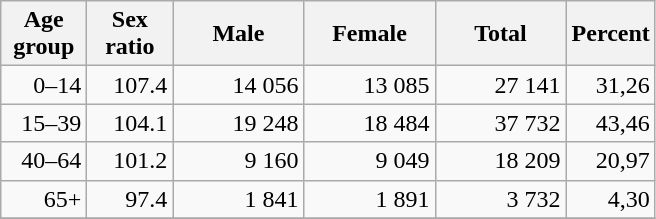<table class="wikitable">
<tr>
<th width="50">Age group</th>
<th width="50">Sex ratio</th>
<th width="80pt">Male</th>
<th width="80">Female</th>
<th width="80">Total</th>
<th width="50">Percent</th>
</tr>
<tr>
<td align="right">0–14</td>
<td align="right">107.4</td>
<td align="right">14 056</td>
<td align="right">13 085</td>
<td align="right">27 141</td>
<td align="right">31,26</td>
</tr>
<tr>
<td align="right">15–39</td>
<td align="right">104.1</td>
<td align="right">19 248</td>
<td align="right">18 484</td>
<td align="right">37 732</td>
<td align="right">43,46</td>
</tr>
<tr>
<td align="right">40–64</td>
<td align="right">101.2</td>
<td align="right">9 160</td>
<td align="right">9 049</td>
<td align="right">18 209</td>
<td align="right">20,97</td>
</tr>
<tr>
<td align="right">65+</td>
<td align="right">97.4</td>
<td align="right">1 841</td>
<td align="right">1 891</td>
<td align="right">3 732</td>
<td align="right">4,30</td>
</tr>
<tr>
</tr>
</table>
